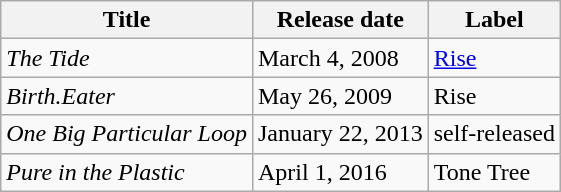<table class="wikitable">
<tr>
<th>Title</th>
<th>Release date</th>
<th>Label</th>
</tr>
<tr>
<td><em>The Tide</em></td>
<td>March 4, 2008</td>
<td><a href='#'>Rise</a></td>
</tr>
<tr>
<td><em>Birth.Eater</em></td>
<td>May 26, 2009</td>
<td>Rise</td>
</tr>
<tr>
<td><em>One Big Particular Loop</em></td>
<td>January 22, 2013</td>
<td>self-released</td>
</tr>
<tr>
<td><em>Pure in the Plastic</em></td>
<td>April 1, 2016</td>
<td>Tone Tree</td>
</tr>
</table>
